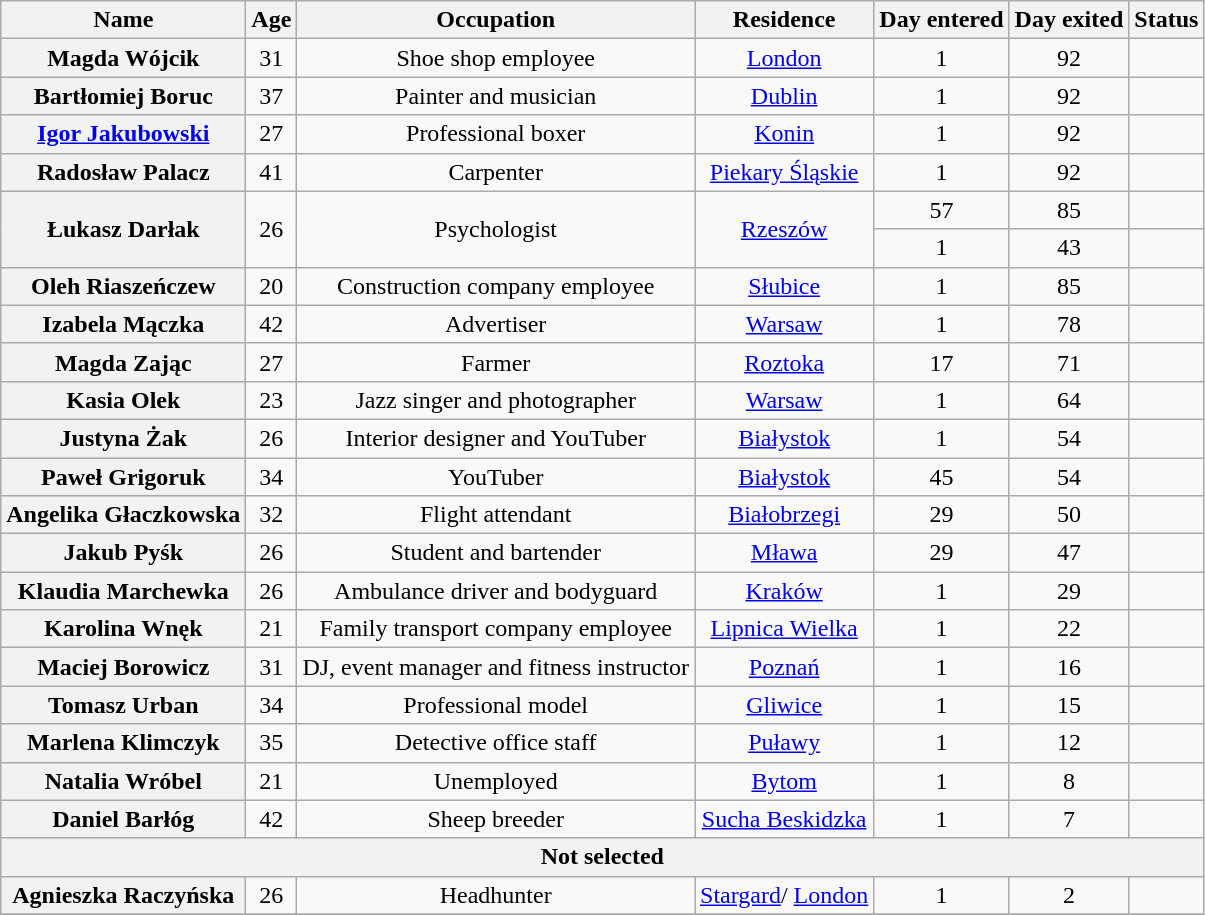<table class="wikitable" style="text-align:center;">
<tr>
<th>Name</th>
<th>Age</th>
<th>Occupation</th>
<th>Residence</th>
<th>Day entered</th>
<th>Day exited</th>
<th>Status</th>
</tr>
<tr>
<th>Magda Wójcik</th>
<td>31</td>
<td>Shoe shop employee</td>
<td><a href='#'>London</a></td>
<td>1</td>
<td>92</td>
<td></td>
</tr>
<tr>
<th>Bartłomiej Boruc</th>
<td>37</td>
<td>Painter and musician</td>
<td><a href='#'>Dublin</a></td>
<td>1</td>
<td>92</td>
<td></td>
</tr>
<tr>
<th><a href='#'>Igor Jakubowski</a></th>
<td>27</td>
<td>Professional boxer</td>
<td><a href='#'>Konin</a></td>
<td>1</td>
<td>92</td>
<td></td>
</tr>
<tr>
<th>Radosław Palacz</th>
<td>41</td>
<td>Carpenter</td>
<td><a href='#'>Piekary Śląskie</a></td>
<td>1</td>
<td>92</td>
<td></td>
</tr>
<tr>
<th rowspan="2">Łukasz Darłak</th>
<td rowspan="2">26</td>
<td rowspan="2">Psychologist</td>
<td rowspan="2"><a href='#'>Rzeszów</a></td>
<td>57</td>
<td>85</td>
<td></td>
</tr>
<tr>
<td>1</td>
<td>43</td>
<td></td>
</tr>
<tr>
<th>Oleh Riaszeńczew</th>
<td>20</td>
<td>Construction company employee</td>
<td><a href='#'>Słubice</a></td>
<td>1</td>
<td>85</td>
<td></td>
</tr>
<tr>
<th>Izabela Mączka</th>
<td>42</td>
<td>Advertiser</td>
<td><a href='#'>Warsaw</a></td>
<td>1</td>
<td>78</td>
<td></td>
</tr>
<tr>
<th>Magda Zając</th>
<td>27</td>
<td>Farmer</td>
<td><a href='#'>Roztoka</a></td>
<td>17</td>
<td>71</td>
<td></td>
</tr>
<tr>
<th>Kasia Olek</th>
<td>23</td>
<td>Jazz singer and photographer</td>
<td><a href='#'>Warsaw</a></td>
<td>1</td>
<td>64</td>
<td></td>
</tr>
<tr>
<th>Justyna Żak</th>
<td>26</td>
<td>Interior designer and YouTuber</td>
<td><a href='#'>Białystok</a></td>
<td>1</td>
<td>54</td>
<td></td>
</tr>
<tr>
<th>Paweł Grigoruk</th>
<td>34</td>
<td>YouTuber</td>
<td><a href='#'>Białystok</a></td>
<td>45</td>
<td>54</td>
<td></td>
</tr>
<tr>
<th>Angelika Głaczkowska</th>
<td>32</td>
<td>Flight attendant</td>
<td><a href='#'>Białobrzegi</a></td>
<td>29</td>
<td>50</td>
<td></td>
</tr>
<tr>
<th>Jakub Pyśk</th>
<td>26</td>
<td>Student and bartender</td>
<td><a href='#'>Mława</a></td>
<td>29</td>
<td>47</td>
<td></td>
</tr>
<tr>
<th>Klaudia Marchewka</th>
<td>26</td>
<td>Ambulance driver and bodyguard</td>
<td><a href='#'>Kraków</a></td>
<td>1</td>
<td>29</td>
<td></td>
</tr>
<tr>
<th>Karolina Wnęk</th>
<td>21</td>
<td>Family transport company employee</td>
<td><a href='#'>Lipnica Wielka</a></td>
<td>1</td>
<td>22</td>
<td></td>
</tr>
<tr>
<th>Maciej Borowicz</th>
<td>31</td>
<td>DJ, event manager and fitness instructor</td>
<td><a href='#'>Poznań</a></td>
<td>1</td>
<td>16</td>
<td></td>
</tr>
<tr>
<th>Tomasz Urban</th>
<td>34</td>
<td>Professional model</td>
<td><a href='#'>Gliwice</a></td>
<td>1</td>
<td>15</td>
<td></td>
</tr>
<tr>
<th>Marlena Klimczyk</th>
<td>35</td>
<td>Detective office staff</td>
<td><a href='#'>Puławy</a></td>
<td>1</td>
<td>12</td>
<td></td>
</tr>
<tr>
<th>Natalia Wróbel</th>
<td>21</td>
<td>Unemployed</td>
<td><a href='#'>Bytom</a></td>
<td>1</td>
<td>8</td>
<td></td>
</tr>
<tr>
<th>Daniel Barłóg</th>
<td>42</td>
<td>Sheep breeder</td>
<td><a href='#'>Sucha Beskidzka</a></td>
<td>1</td>
<td>7</td>
<td></td>
</tr>
<tr>
<th colspan="7">Not selected</th>
</tr>
<tr>
<th>Agnieszka Raczyńska</th>
<td>26</td>
<td>Headhunter</td>
<td><a href='#'>Stargard</a>/ <a href='#'>London</a></td>
<td>1</td>
<td>2</td>
<td></td>
</tr>
<tr>
</tr>
</table>
